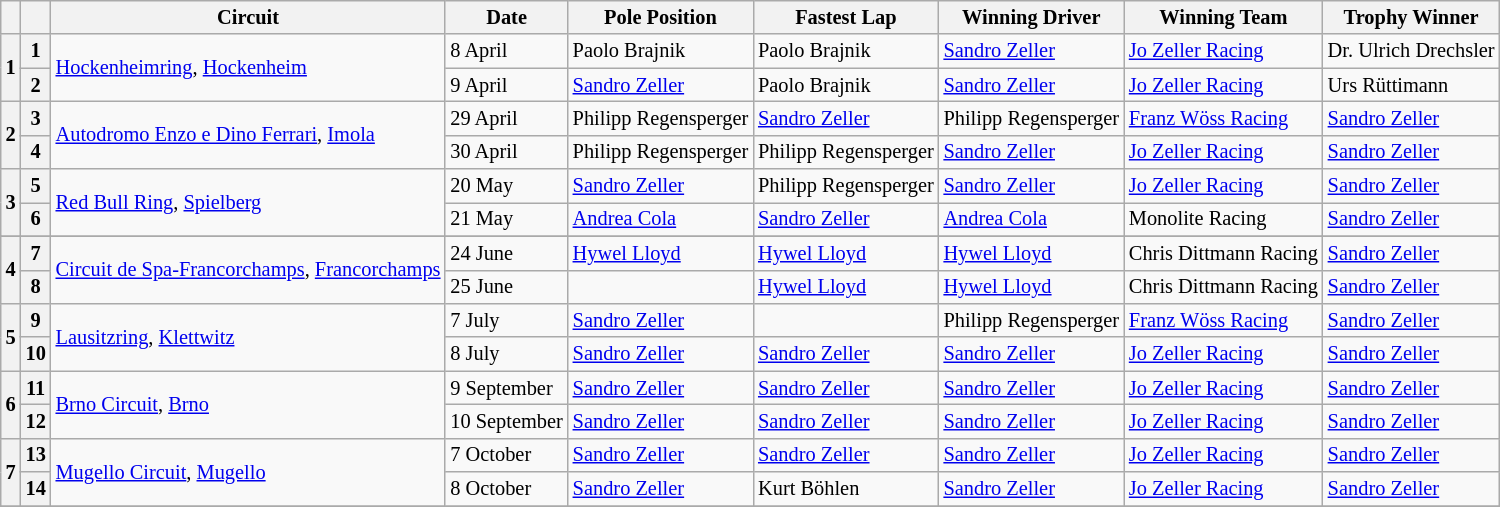<table class="wikitable" style="font-size: 85%">
<tr>
<th></th>
<th></th>
<th>Circuit</th>
<th>Date</th>
<th>Pole Position</th>
<th>Fastest Lap</th>
<th>Winning Driver</th>
<th>Winning Team</th>
<th>Trophy Winner</th>
</tr>
<tr>
<th rowspan=2>1</th>
<th>1</th>
<td rowspan=2> <a href='#'>Hockenheimring</a>, <a href='#'>Hockenheim</a></td>
<td>8 April</td>
<td> Paolo Brajnik</td>
<td> Paolo Brajnik</td>
<td> <a href='#'>Sandro Zeller</a></td>
<td> <a href='#'>Jo Zeller Racing</a></td>
<td> Dr. Ulrich Drechsler</td>
</tr>
<tr>
<th>2</th>
<td>9 April</td>
<td> <a href='#'>Sandro Zeller</a></td>
<td> Paolo Brajnik</td>
<td> <a href='#'>Sandro Zeller</a></td>
<td> <a href='#'>Jo Zeller Racing</a></td>
<td> Urs Rüttimann</td>
</tr>
<tr>
<th rowspan=2>2</th>
<th>3</th>
<td rowspan=2> <a href='#'>Autodromo Enzo e Dino Ferrari</a>, <a href='#'>Imola</a></td>
<td>29 April</td>
<td> Philipp Regensperger</td>
<td> <a href='#'>Sandro Zeller</a></td>
<td> Philipp Regensperger</td>
<td> <a href='#'>Franz Wöss Racing</a></td>
<td> <a href='#'>Sandro Zeller</a></td>
</tr>
<tr>
<th>4</th>
<td>30 April</td>
<td> Philipp Regensperger</td>
<td> Philipp Regensperger</td>
<td> <a href='#'>Sandro Zeller</a></td>
<td> <a href='#'>Jo Zeller Racing</a></td>
<td> <a href='#'>Sandro Zeller</a></td>
</tr>
<tr>
<th rowspan=2>3</th>
<th>5</th>
<td rowspan=2> <a href='#'>Red Bull Ring</a>, <a href='#'>Spielberg</a></td>
<td>20 May</td>
<td> <a href='#'>Sandro Zeller</a></td>
<td> Philipp Regensperger</td>
<td> <a href='#'>Sandro Zeller</a></td>
<td> <a href='#'>Jo Zeller Racing</a></td>
<td> <a href='#'>Sandro Zeller</a></td>
</tr>
<tr>
<th>6</th>
<td>21 May</td>
<td> <a href='#'>Andrea Cola</a></td>
<td> <a href='#'>Sandro Zeller</a></td>
<td> <a href='#'>Andrea Cola</a></td>
<td> Monolite Racing</td>
<td> <a href='#'>Sandro Zeller</a></td>
</tr>
<tr>
</tr>
<tr>
<th rowspan=2>4</th>
<th>7</th>
<td rowspan=2> <a href='#'>Circuit de Spa-Francorchamps</a>, <a href='#'>Francorchamps</a></td>
<td>24 June</td>
<td> <a href='#'>Hywel Lloyd</a></td>
<td> <a href='#'>Hywel Lloyd</a></td>
<td> <a href='#'>Hywel Lloyd</a></td>
<td> Chris Dittmann Racing</td>
<td> <a href='#'>Sandro Zeller</a></td>
</tr>
<tr>
<th>8</th>
<td>25 June</td>
<td></td>
<td> <a href='#'>Hywel Lloyd</a></td>
<td> <a href='#'>Hywel Lloyd</a></td>
<td> Chris Dittmann Racing</td>
<td> <a href='#'>Sandro Zeller</a></td>
</tr>
<tr>
<th rowspan=2>5</th>
<th>9</th>
<td rowspan=2> <a href='#'>Lausitzring</a>, <a href='#'>Klettwitz</a></td>
<td>7 July</td>
<td> <a href='#'>Sandro Zeller</a></td>
<td></td>
<td> Philipp Regensperger</td>
<td> <a href='#'>Franz Wöss Racing</a></td>
<td> <a href='#'>Sandro Zeller</a></td>
</tr>
<tr>
<th>10</th>
<td>8 July</td>
<td> <a href='#'>Sandro Zeller</a></td>
<td> <a href='#'>Sandro Zeller</a></td>
<td> <a href='#'>Sandro Zeller</a></td>
<td> <a href='#'>Jo Zeller Racing</a></td>
<td> <a href='#'>Sandro Zeller</a></td>
</tr>
<tr>
<th rowspan=2>6</th>
<th>11</th>
<td rowspan=2> <a href='#'>Brno Circuit</a>, <a href='#'>Brno</a></td>
<td>9 September</td>
<td> <a href='#'>Sandro Zeller</a></td>
<td> <a href='#'>Sandro Zeller</a></td>
<td> <a href='#'>Sandro Zeller</a></td>
<td> <a href='#'>Jo Zeller Racing</a></td>
<td> <a href='#'>Sandro Zeller</a></td>
</tr>
<tr>
<th>12</th>
<td>10 September</td>
<td> <a href='#'>Sandro Zeller</a></td>
<td> <a href='#'>Sandro Zeller</a></td>
<td> <a href='#'>Sandro Zeller</a></td>
<td> <a href='#'>Jo Zeller Racing</a></td>
<td> <a href='#'>Sandro Zeller</a></td>
</tr>
<tr>
<th rowspan=2>7</th>
<th>13</th>
<td rowspan=2> <a href='#'>Mugello Circuit</a>, <a href='#'>Mugello</a></td>
<td>7 October</td>
<td> <a href='#'>Sandro Zeller</a></td>
<td> <a href='#'>Sandro Zeller</a></td>
<td> <a href='#'>Sandro Zeller</a></td>
<td> <a href='#'>Jo Zeller Racing</a></td>
<td> <a href='#'>Sandro Zeller</a></td>
</tr>
<tr>
<th>14</th>
<td>8 October</td>
<td> <a href='#'>Sandro Zeller</a></td>
<td> Kurt Böhlen</td>
<td> <a href='#'>Sandro Zeller</a></td>
<td> <a href='#'>Jo Zeller Racing</a></td>
<td> <a href='#'>Sandro Zeller</a></td>
</tr>
<tr>
</tr>
</table>
